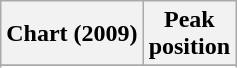<table class="wikitable sortable plainrowheaders">
<tr>
<th scope="col">Chart (2009)</th>
<th scope="col">Peak<br>position</th>
</tr>
<tr>
</tr>
<tr>
</tr>
</table>
